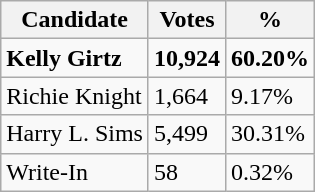<table class="wikitable sortable">
<tr>
<th>Candidate</th>
<th>Votes</th>
<th>%</th>
</tr>
<tr>
<td><strong>Kelly Girtz</strong></td>
<td><strong>10,924</strong></td>
<td><strong>60.20%</strong></td>
</tr>
<tr>
<td>Richie Knight</td>
<td>1,664</td>
<td>9.17%</td>
</tr>
<tr>
<td>Harry L. Sims</td>
<td>5,499</td>
<td>30.31%</td>
</tr>
<tr>
<td>Write-In</td>
<td>58</td>
<td>0.32%</td>
</tr>
</table>
